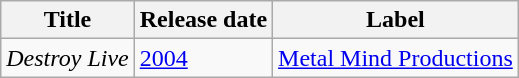<table class="wikitable">
<tr>
<th>Title</th>
<th>Release date</th>
<th>Label</th>
</tr>
<tr>
<td><em>Destroy Live</em></td>
<td><a href='#'>2004</a></td>
<td><a href='#'>Metal Mind Productions</a></td>
</tr>
</table>
